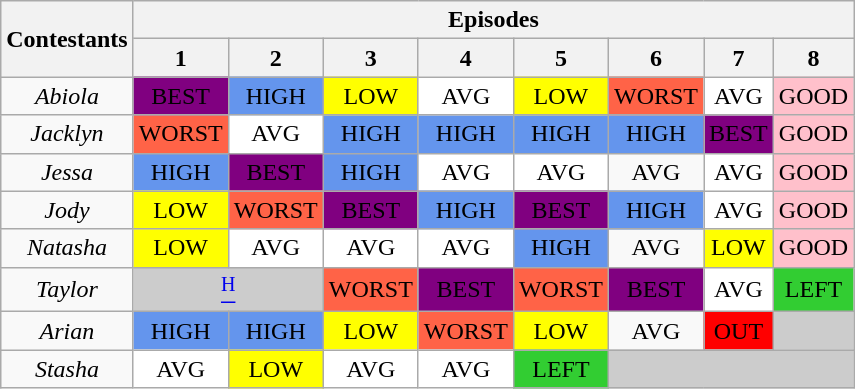<table class="wikitable" style="text-align:center">
<tr>
<th rowspan=2>Contestants</th>
<th colspan=8>Episodes</th>
</tr>
<tr>
<th>1</th>
<th>2</th>
<th>3</th>
<th>4</th>
<th>5</th>
<th>6</th>
<th>7</th>
<th>8</th>
</tr>
<tr>
<td><em>Abiola</em></td>
<td bgcolor="purple"><span>BEST</span></td>
<td bgcolor="cornflowerblue">HIGH</td>
<td bgcolor="yellow">LOW</td>
<td bgcolor="white">AVG</td>
<td bgcolor="yellow">LOW</td>
<td bgcolor="tomato">WORST</td>
<td bgcolor="white">AVG</td>
<td bgcolor="pink">GOOD</td>
</tr>
<tr>
<td><em>Jacklyn</em></td>
<td bgcolor="tomato">WORST</td>
<td bgcolor="white">AVG</td>
<td bgcolor="cornflowerblue">HIGH</td>
<td bgcolor="cornflowerblue">HIGH</td>
<td bgcolor="cornflowerblue">HIGH</td>
<td bgcolor="cornflowerblue">HIGH</td>
<td bgcolor="purple"><span>BEST</span></td>
<td bgcolor="pink">GOOD</td>
</tr>
<tr>
<td><em>Jessa</em></td>
<td bgcolor="cornflowerblue">HIGH</td>
<td bgcolor="purple"><span>BEST</span></td>
<td bgcolor="cornflowerblue">HIGH</td>
<td bgcolor="white">AVG</td>
<td bgcolor="white">AVG</td>
<td>AVG</td>
<td bgcolor="white">AVG</td>
<td bgcolor="pink">GOOD</td>
</tr>
<tr>
<td><em>Jody</em></td>
<td bgcolor="yellow">LOW</td>
<td bgcolor="tomato">WORST</td>
<td bgcolor="purple"><span>BEST</span></td>
<td bgcolor="cornflowerblue">HIGH</td>
<td bgcolor="purple"><span>BEST</span></td>
<td bgcolor="cornflowerblue">HIGH</td>
<td bgcolor="white">AVG</td>
<td bgcolor="pink">GOOD</td>
</tr>
<tr>
<td><em>Natasha</em></td>
<td bgcolor="yellow">LOW</td>
<td bgcolor="white">AVG</td>
<td bgcolor="white">AVG</td>
<td bgcolor="white">AVG</td>
<td bgcolor="cornflowerblue">HIGH</td>
<td>AVG</td>
<td bgcolor="yellow">LOW</td>
<td bgcolor="pink">GOOD</td>
</tr>
<tr>
<td><em>Taylor</em></td>
<td bgcolor="#CCCCCC" colspan=2><a href='#'><sup>H</sup></a></td>
<td bgcolor="tomato">WORST</td>
<td bgcolor="purple"><span>BEST</span></td>
<td bgcolor="tomato">WORST</td>
<td bgcolor="purple"><span>BEST</span></td>
<td bgcolor="white">AVG</td>
<td bgcolor="limegreen">LEFT</td>
</tr>
<tr>
<td><em>Arian</em></td>
<td bgcolor="cornflowerblue">HIGH</td>
<td bgcolor="cornflowerblue">HIGH</td>
<td bgcolor="yellow">LOW</td>
<td bgcolor="tomato">WORST</td>
<td bgcolor="yellow">LOW</td>
<td>AVG</td>
<td bgcolor="red">OUT</td>
<td bgcolor="#CCCCCC" colspan=1></td>
</tr>
<tr>
<td><em>Stasha</em></td>
<td bgcolor="white">AVG</td>
<td bgcolor="yellow">LOW</td>
<td bgcolor="white">AVG</td>
<td bgcolor="white">AVG</td>
<td bgcolor="limegreen">LEFT</td>
<td bgcolor="#CCCCCC" colspan=3></td>
</tr>
</table>
